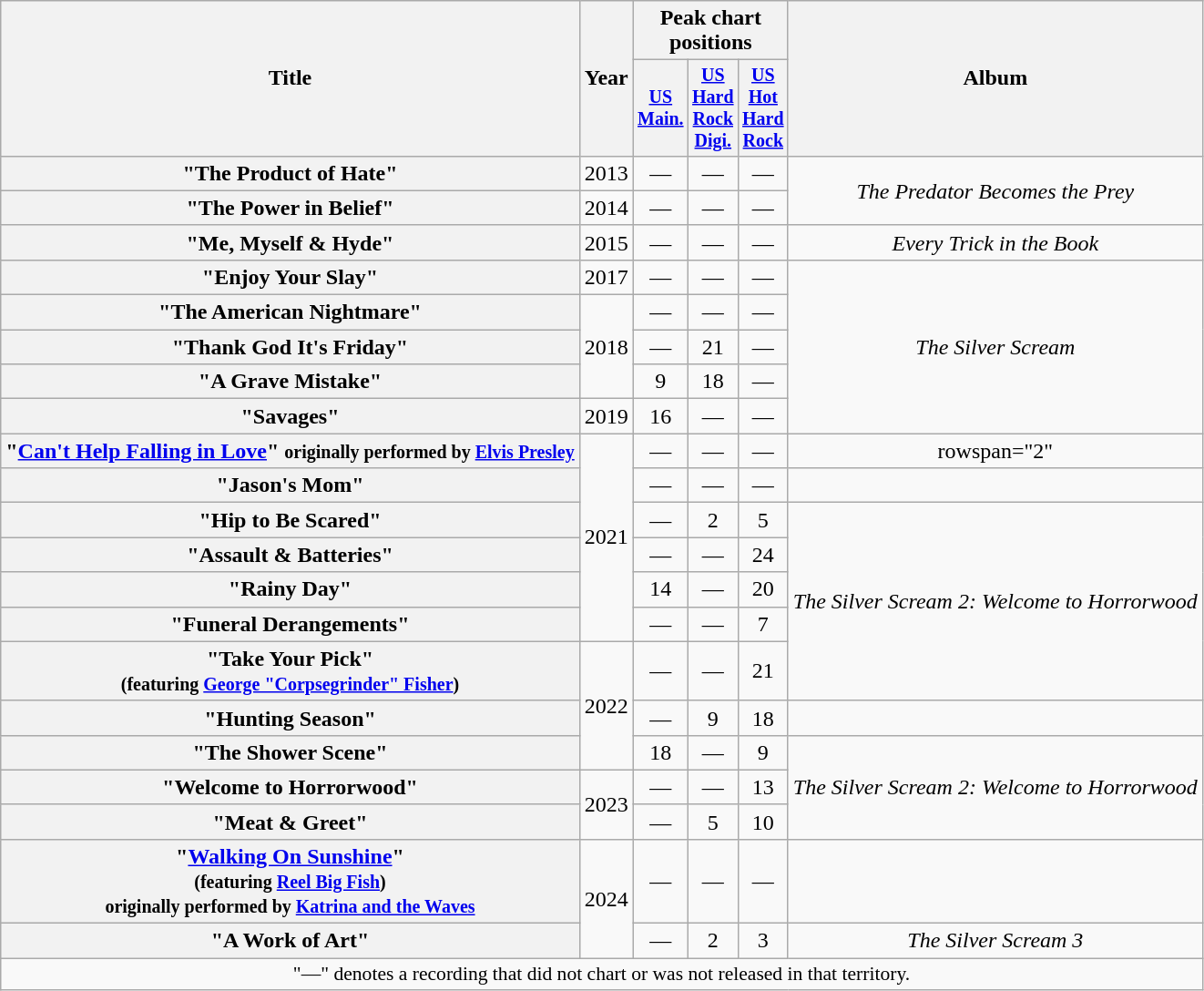<table class="wikitable plainrowheaders" style="text-align:center;">
<tr>
<th scope="col" rowspan="2">Title</th>
<th scope="col" rowspan="2">Year</th>
<th scope="col" colspan="3">Peak chart positions</th>
<th scope="col" rowspan="2">Album</th>
</tr>
<tr style="font-size:smaller">
<th style="width:30px;"><a href='#'>US<br>Main.</a><br></th>
<th style="width:30px;"><a href='#'>US Hard Rock Digi.</a></th>
<th style="width:30px;"><a href='#'>US<br>Hot<br>Hard<br>Rock</a></th>
</tr>
<tr>
<th scope="row">"The Product of Hate"</th>
<td>2013</td>
<td>—</td>
<td>—</td>
<td>—</td>
<td rowspan="2"><em>The Predator Becomes the Prey</em></td>
</tr>
<tr>
<th scope="row">"The Power in Belief"</th>
<td>2014</td>
<td>—</td>
<td>—</td>
<td>—</td>
</tr>
<tr>
<th scope="row">"Me, Myself & Hyde"</th>
<td>2015</td>
<td>—</td>
<td>—</td>
<td>—</td>
<td><em>Every Trick in the Book</em></td>
</tr>
<tr>
<th scope="row">"Enjoy Your Slay"<br></th>
<td>2017</td>
<td>—</td>
<td>—</td>
<td>—</td>
<td rowspan="5"><em>The Silver Scream</em></td>
</tr>
<tr>
<th scope="row">"The American Nightmare"</th>
<td rowspan="3">2018</td>
<td>—</td>
<td>—</td>
<td>—</td>
</tr>
<tr>
<th scope="row">"Thank God It's Friday"</th>
<td>—</td>
<td>21</td>
<td>—</td>
</tr>
<tr>
<th scope="row">"A Grave Mistake"</th>
<td>9</td>
<td>18</td>
<td>—</td>
</tr>
<tr>
<th scope="row">"Savages"</th>
<td>2019</td>
<td>16</td>
<td>—</td>
<td>—</td>
</tr>
<tr>
<th scope="row">"<a href='#'>Can't Help Falling in Love</a>" <small>originally performed by <a href='#'>Elvis Presley</a></small></th>
<td rowspan="6">2021</td>
<td>—</td>
<td>—</td>
<td>—</td>
<td>rowspan="2" </td>
</tr>
<tr>
<th scope="row">"Jason's Mom"</th>
<td>—</td>
<td>—</td>
<td>—</td>
</tr>
<tr>
<th scope="row">"Hip to Be Scared"<br></th>
<td>—</td>
<td>2</td>
<td>5</td>
<td rowspan="5"><em>The Silver Scream 2: Welcome to Horrorwood</em></td>
</tr>
<tr>
<th scope="row">"Assault & Batteries"</th>
<td>—</td>
<td>—</td>
<td>24</td>
</tr>
<tr>
<th scope="row">"Rainy Day"</th>
<td>14</td>
<td>—</td>
<td>20</td>
</tr>
<tr>
<th scope="row">"Funeral Derangements"</th>
<td>—</td>
<td>—</td>
<td>7</td>
</tr>
<tr>
<th scope="row">"Take Your Pick"<br><small>(featuring <a href='#'>George "Corpsegrinder" Fisher</a>)</small></th>
<td rowspan="3">2022</td>
<td>—</td>
<td>—</td>
<td>21</td>
</tr>
<tr>
<th scope="row">"Hunting Season"</th>
<td>—</td>
<td>9</td>
<td>18</td>
<td></td>
</tr>
<tr>
<th scope="row">"The Shower Scene"</th>
<td>18</td>
<td>—</td>
<td>9</td>
<td rowspan="3"><em>The Silver Scream 2: Welcome to Horrorwood</em></td>
</tr>
<tr>
<th scope="row">"Welcome to Horrorwood"</th>
<td rowspan="2">2023</td>
<td>—</td>
<td>—</td>
<td>13</td>
</tr>
<tr>
<th scope="row">"Meat & Greet"</th>
<td>—</td>
<td>5</td>
<td>10</td>
</tr>
<tr>
<th scope="row">"<a href='#'>Walking On Sunshine</a>"<br><small>(featuring <a href='#'>Reel Big Fish</a>)<br>originally performed by <a href='#'>Katrina and the Waves</a></small></th>
<td rowspan="2">2024</td>
<td>—</td>
<td>—</td>
<td>—</td>
<td></td>
</tr>
<tr>
<th scope="row">"A Work of Art"</th>
<td>—</td>
<td>2</td>
<td>3</td>
<td><em>The Silver Scream 3</em></td>
</tr>
<tr>
<td colspan="8" style="font-size:90%">"—" denotes a recording that did not chart or was not released in that territory.</td>
</tr>
</table>
